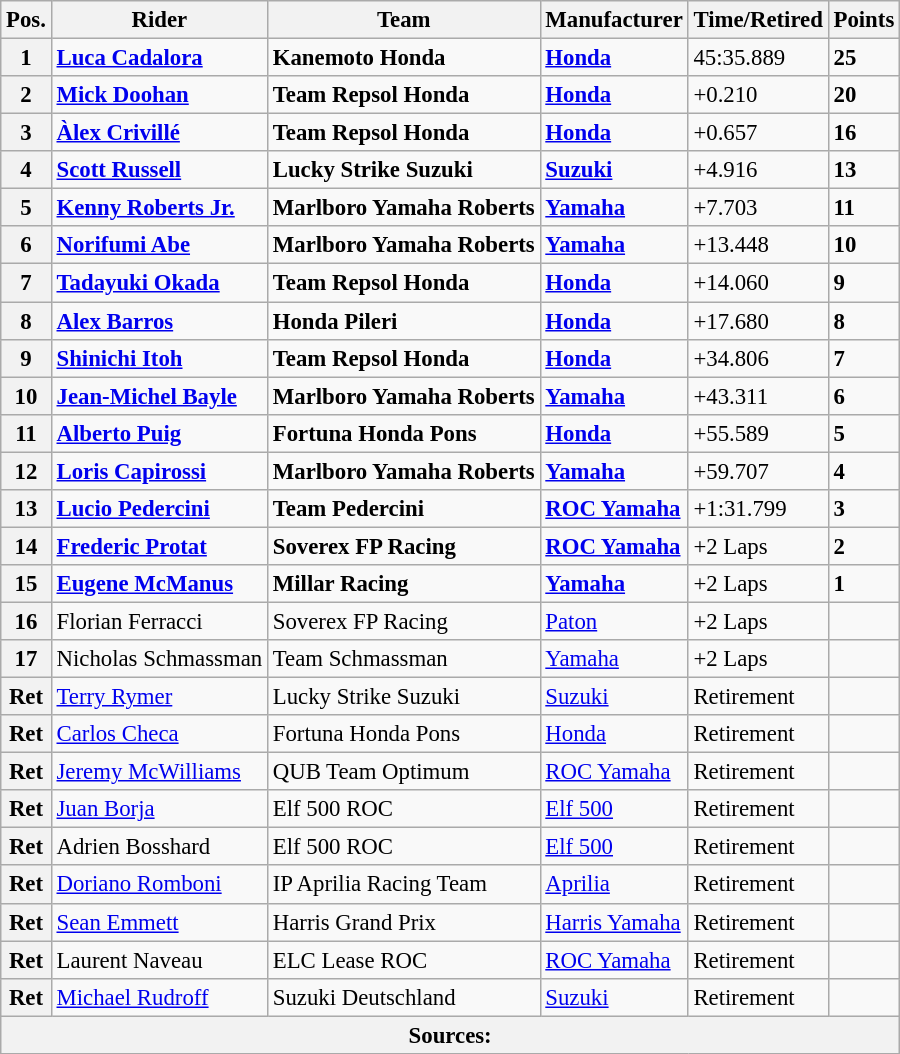<table class="wikitable" style="font-size: 95%;">
<tr>
<th>Pos.</th>
<th>Rider</th>
<th>Team</th>
<th>Manufacturer</th>
<th>Time/Retired</th>
<th>Points</th>
</tr>
<tr>
<th>1</th>
<td> <strong><a href='#'>Luca Cadalora</a></strong></td>
<td><strong>Kanemoto Honda</strong></td>
<td><strong><a href='#'>Honda</a></strong></td>
<td>45:35.889</td>
<td><strong>25</strong></td>
</tr>
<tr>
<th>2</th>
<td> <strong><a href='#'>Mick Doohan</a></strong></td>
<td><strong>Team Repsol Honda</strong></td>
<td><strong><a href='#'>Honda</a></strong></td>
<td>+0.210</td>
<td><strong>20</strong></td>
</tr>
<tr>
<th>3</th>
<td> <strong><a href='#'>Àlex Crivillé</a></strong></td>
<td><strong>Team Repsol Honda</strong></td>
<td><strong><a href='#'>Honda</a></strong></td>
<td>+0.657</td>
<td><strong>16</strong></td>
</tr>
<tr>
<th>4</th>
<td> <strong><a href='#'>Scott Russell</a></strong></td>
<td><strong>Lucky Strike Suzuki</strong></td>
<td><strong><a href='#'>Suzuki</a></strong></td>
<td>+4.916</td>
<td><strong>13</strong></td>
</tr>
<tr>
<th>5</th>
<td> <strong><a href='#'>Kenny Roberts Jr.</a></strong></td>
<td><strong>Marlboro Yamaha Roberts</strong></td>
<td><strong><a href='#'>Yamaha</a></strong></td>
<td>+7.703</td>
<td><strong>11</strong></td>
</tr>
<tr>
<th>6</th>
<td> <strong><a href='#'>Norifumi Abe</a></strong></td>
<td><strong>Marlboro Yamaha Roberts</strong></td>
<td><strong><a href='#'>Yamaha</a></strong></td>
<td>+13.448</td>
<td><strong>10</strong></td>
</tr>
<tr>
<th>7</th>
<td> <strong><a href='#'>Tadayuki Okada</a></strong></td>
<td><strong>Team Repsol Honda</strong></td>
<td><strong><a href='#'>Honda</a></strong></td>
<td>+14.060</td>
<td><strong>9</strong></td>
</tr>
<tr>
<th>8</th>
<td> <strong><a href='#'>Alex Barros</a></strong></td>
<td><strong>Honda Pileri</strong></td>
<td><strong><a href='#'>Honda</a></strong></td>
<td>+17.680</td>
<td><strong>8</strong></td>
</tr>
<tr>
<th>9</th>
<td> <strong><a href='#'>Shinichi Itoh</a></strong></td>
<td><strong>Team Repsol Honda</strong></td>
<td><strong><a href='#'>Honda</a></strong></td>
<td>+34.806</td>
<td><strong>7</strong></td>
</tr>
<tr>
<th>10</th>
<td> <strong><a href='#'>Jean-Michel Bayle</a></strong></td>
<td><strong>Marlboro Yamaha Roberts</strong></td>
<td><strong><a href='#'>Yamaha</a></strong></td>
<td>+43.311</td>
<td><strong>6</strong></td>
</tr>
<tr>
<th>11</th>
<td> <strong><a href='#'>Alberto Puig</a></strong></td>
<td><strong>Fortuna Honda Pons</strong></td>
<td><strong><a href='#'>Honda</a></strong></td>
<td>+55.589</td>
<td><strong>5</strong></td>
</tr>
<tr>
<th>12</th>
<td> <strong><a href='#'>Loris Capirossi</a></strong></td>
<td><strong>Marlboro Yamaha Roberts</strong></td>
<td><strong><a href='#'>Yamaha</a></strong></td>
<td>+59.707</td>
<td><strong>4</strong></td>
</tr>
<tr>
<th>13</th>
<td> <strong><a href='#'>Lucio Pedercini</a></strong></td>
<td><strong>Team Pedercini</strong></td>
<td><strong><a href='#'>ROC Yamaha</a></strong></td>
<td>+1:31.799</td>
<td><strong>3</strong></td>
</tr>
<tr>
<th>14</th>
<td> <strong><a href='#'>Frederic Protat</a></strong></td>
<td><strong>Soverex FP Racing</strong></td>
<td><strong><a href='#'>ROC Yamaha</a></strong></td>
<td>+2 Laps</td>
<td><strong>2</strong></td>
</tr>
<tr>
<th>15</th>
<td> <strong><a href='#'>Eugene McManus</a></strong></td>
<td><strong>Millar Racing</strong></td>
<td><strong><a href='#'>Yamaha</a></strong></td>
<td>+2 Laps</td>
<td><strong>1</strong></td>
</tr>
<tr>
<th>16</th>
<td> Florian Ferracci</td>
<td>Soverex FP Racing</td>
<td><a href='#'>Paton</a></td>
<td>+2 Laps</td>
<td></td>
</tr>
<tr>
<th>17</th>
<td> Nicholas Schmassman</td>
<td>Team Schmassman</td>
<td><a href='#'>Yamaha</a></td>
<td>+2 Laps</td>
<td></td>
</tr>
<tr>
<th>Ret</th>
<td> <a href='#'>Terry Rymer</a></td>
<td>Lucky Strike Suzuki</td>
<td><a href='#'>Suzuki</a></td>
<td>Retirement</td>
<td></td>
</tr>
<tr>
<th>Ret</th>
<td> <a href='#'>Carlos Checa</a></td>
<td>Fortuna Honda Pons</td>
<td><a href='#'>Honda</a></td>
<td>Retirement</td>
<td></td>
</tr>
<tr>
<th>Ret</th>
<td> <a href='#'>Jeremy McWilliams</a></td>
<td>QUB Team Optimum</td>
<td><a href='#'>ROC Yamaha</a></td>
<td>Retirement</td>
<td></td>
</tr>
<tr>
<th>Ret</th>
<td> <a href='#'>Juan Borja</a></td>
<td>Elf 500 ROC</td>
<td><a href='#'>Elf 500</a></td>
<td>Retirement</td>
<td></td>
</tr>
<tr>
<th>Ret</th>
<td> Adrien Bosshard</td>
<td>Elf 500 ROC</td>
<td><a href='#'>Elf 500</a></td>
<td>Retirement</td>
<td></td>
</tr>
<tr>
<th>Ret</th>
<td> <a href='#'>Doriano Romboni</a></td>
<td>IP Aprilia Racing Team</td>
<td><a href='#'>Aprilia</a></td>
<td>Retirement</td>
<td></td>
</tr>
<tr>
<th>Ret</th>
<td> <a href='#'>Sean Emmett</a></td>
<td>Harris Grand Prix</td>
<td><a href='#'>Harris Yamaha</a></td>
<td>Retirement</td>
<td></td>
</tr>
<tr>
<th>Ret</th>
<td> Laurent Naveau</td>
<td>ELC Lease ROC</td>
<td><a href='#'>ROC Yamaha</a></td>
<td>Retirement</td>
<td></td>
</tr>
<tr>
<th>Ret</th>
<td> <a href='#'>Michael Rudroff</a></td>
<td>Suzuki Deutschland</td>
<td><a href='#'>Suzuki</a></td>
<td>Retirement</td>
<td></td>
</tr>
<tr>
<th colspan=8>Sources: </th>
</tr>
</table>
